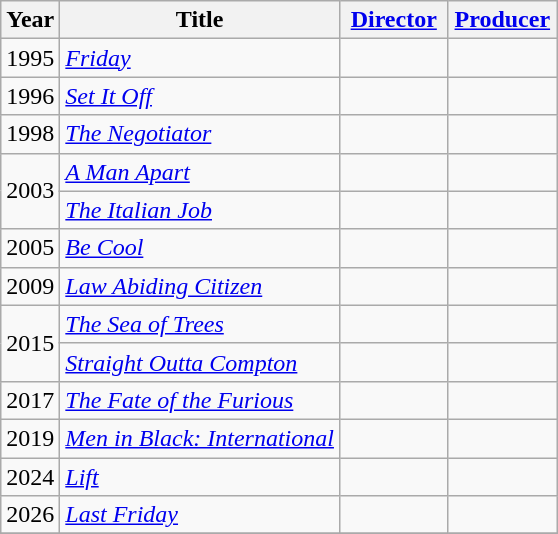<table class="wikitable">
<tr>
<th>Year</th>
<th>Title</th>
<th width=65><a href='#'>Director</a></th>
<th width=65><a href='#'>Producer</a></th>
</tr>
<tr>
<td>1995</td>
<td><em><a href='#'>Friday</a></em></td>
<td></td>
<td></td>
</tr>
<tr>
<td>1996</td>
<td><em><a href='#'>Set It Off</a></em></td>
<td></td>
<td></td>
</tr>
<tr>
<td>1998</td>
<td><em><a href='#'>The Negotiator</a></em></td>
<td></td>
<td></td>
</tr>
<tr>
<td rowspan="2">2003</td>
<td><em><a href='#'>A Man Apart</a></em></td>
<td></td>
<td></td>
</tr>
<tr>
<td><em><a href='#'>The Italian Job</a></em></td>
<td></td>
<td></td>
</tr>
<tr>
<td>2005</td>
<td><em><a href='#'>Be Cool</a></em></td>
<td></td>
<td></td>
</tr>
<tr>
<td>2009</td>
<td><em><a href='#'>Law Abiding Citizen</a></em></td>
<td></td>
<td></td>
</tr>
<tr>
<td rowspan="2">2015</td>
<td><em><a href='#'>The Sea of Trees</a></em></td>
<td></td>
<td></td>
</tr>
<tr>
<td><em><a href='#'>Straight Outta Compton</a></em></td>
<td></td>
<td></td>
</tr>
<tr>
<td>2017</td>
<td><em><a href='#'>The Fate of the Furious</a></em></td>
<td></td>
<td></td>
</tr>
<tr>
<td>2019</td>
<td><em><a href='#'>Men in Black: International</a></em></td>
<td></td>
<td></td>
</tr>
<tr>
<td>2024</td>
<td><em><a href='#'>Lift</a></em></td>
<td></td>
<td></td>
</tr>
<tr>
<td>2026</td>
<td><em><a href='#'>Last Friday</a></em></td>
<td></td>
<td></td>
</tr>
<tr>
</tr>
</table>
